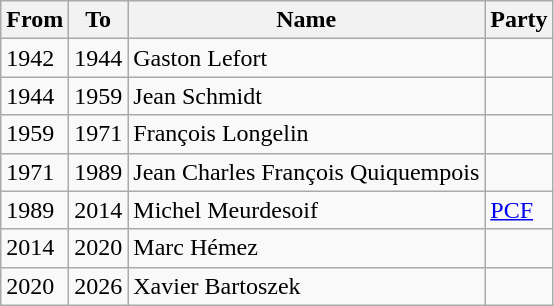<table class="wikitable">
<tr>
<th>From</th>
<th>To</th>
<th>Name</th>
<th>Party</th>
</tr>
<tr>
<td>1942</td>
<td>1944</td>
<td>Gaston Lefort</td>
<td></td>
</tr>
<tr>
<td>1944</td>
<td>1959</td>
<td>Jean Schmidt</td>
<td></td>
</tr>
<tr>
<td>1959</td>
<td>1971</td>
<td>François Longelin</td>
<td></td>
</tr>
<tr>
<td>1971</td>
<td>1989</td>
<td>Jean Charles François Quiquempois</td>
<td></td>
</tr>
<tr>
<td>1989</td>
<td>2014</td>
<td>Michel Meurdesoif</td>
<td><a href='#'>PCF</a></td>
</tr>
<tr>
<td>2014</td>
<td>2020</td>
<td>Marc Hémez</td>
<td></td>
</tr>
<tr>
<td>2020</td>
<td>2026</td>
<td>Xavier Bartoszek</td>
<td></td>
</tr>
</table>
